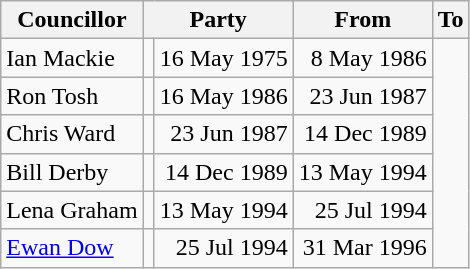<table class=wikitable>
<tr>
<th>Councillor</th>
<th colspan=2>Party</th>
<th>From</th>
<th>To</th>
</tr>
<tr>
<td>Ian Mackie</td>
<td></td>
<td align=right>16 May 1975</td>
<td align=right>8 May 1986</td>
</tr>
<tr>
<td>Ron Tosh</td>
<td></td>
<td align=right>16 May 1986</td>
<td align=right>23 Jun 1987</td>
</tr>
<tr>
<td>Chris Ward</td>
<td></td>
<td align=right>23 Jun 1987</td>
<td align=right>14 Dec 1989</td>
</tr>
<tr>
<td>Bill Derby</td>
<td></td>
<td align=right>14 Dec 1989</td>
<td align=right>13 May 1994</td>
</tr>
<tr>
<td>Lena Graham</td>
<td></td>
<td align=right>13 May 1994</td>
<td align=right>25 Jul 1994</td>
</tr>
<tr>
<td><a href='#'>Ewan Dow</a></td>
<td></td>
<td align=right>25 Jul 1994</td>
<td align=right>31 Mar 1996</td>
</tr>
</table>
